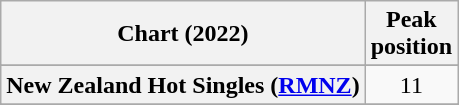<table class="wikitable sortable plainrowheaders" style="text-align:center">
<tr>
<th scope="col">Chart (2022)</th>
<th scope="col">Peak<br>position</th>
</tr>
<tr>
</tr>
<tr>
</tr>
<tr>
<th scope="row">New Zealand Hot Singles (<a href='#'>RMNZ</a>)</th>
<td>11</td>
</tr>
<tr>
</tr>
<tr>
</tr>
<tr>
</tr>
<tr>
</tr>
</table>
